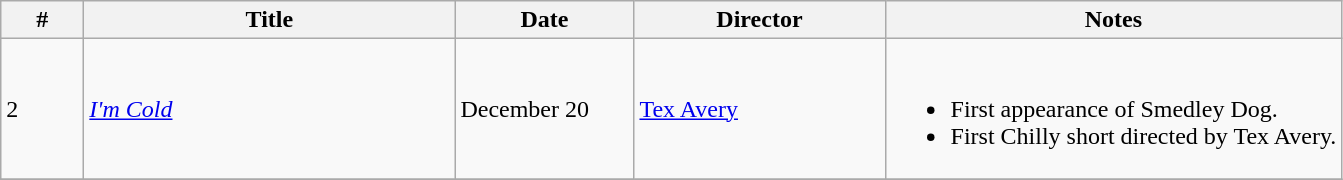<table class="wikitable">
<tr>
<th style="width:3em">#</th>
<th style="width:15em">Title</th>
<th style="width:7em">Date</th>
<th style="width:10em">Director</th>
<th>Notes</th>
</tr>
<tr>
<td>2</td>
<td><em><a href='#'>I'm Cold</a></em></td>
<td>December 20</td>
<td><a href='#'>Tex Avery</a></td>
<td><br><ul><li>First appearance of Smedley Dog.</li><li>First Chilly short directed by Tex Avery.</li></ul></td>
</tr>
<tr>
</tr>
</table>
